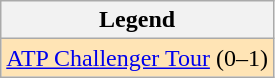<table class=wikitable>
<tr>
<th>Legend</th>
</tr>
<tr bgcolor=moccasin>
<td><a href='#'>ATP Challenger Tour</a> (0–1)</td>
</tr>
</table>
